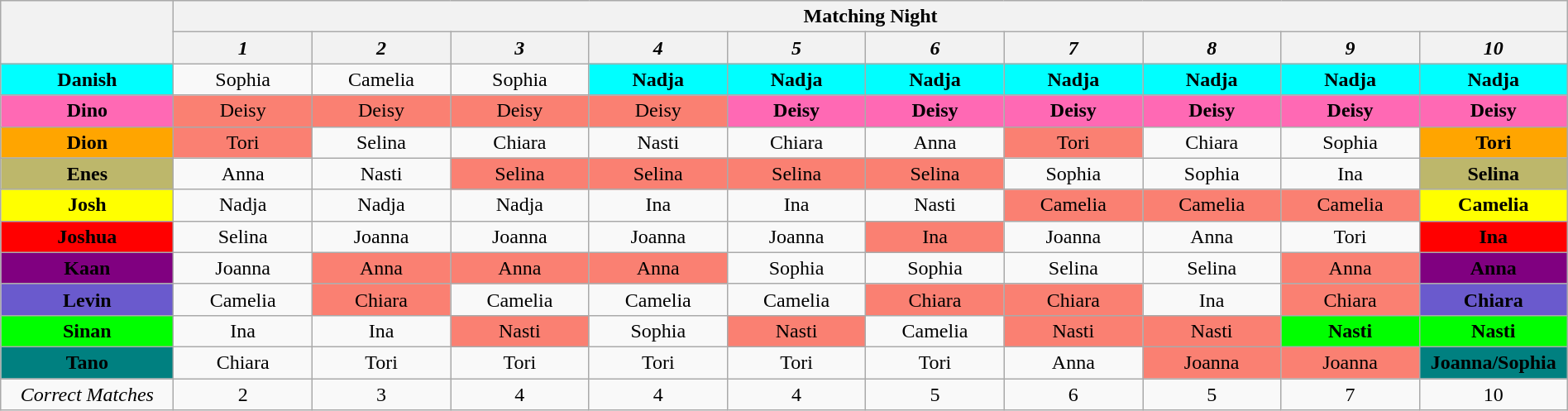<table class="wikitable" style="text-align:center; width:100%;">
<tr>
<th rowspan="2" style="width:10%;"></th>
<th colspan="10" style="text-align:center;">Matching Night</th>
</tr>
<tr>
<th style="text-align:center; width:8%;"><em>1</em></th>
<th style="text-align:center; width:8%;"><em>2</em></th>
<th style="text-align:center; width:8%;"><em>3</em></th>
<th style="text-align:center; width:8%;"><em>4</em></th>
<th style="text-align:center; width:8%;"><em>5</em></th>
<th style="text-align:center; width:8%;"><em>6</em></th>
<th style="text-align:center; width:8%;"><em>7</em></th>
<th style="text-align:center; width:8%;"><em>8</em></th>
<th style="text-align:center; width:8%;"><em>9</em></th>
<th style="text-align:center; width:8%;"><em>10</em></th>
</tr>
<tr>
<td style="background:aqua"><strong>Danish</strong></td>
<td>Sophia</td>
<td>Camelia</td>
<td>Sophia</td>
<td style="background:aqua"><strong>Nadja</strong></td>
<td style="background:aqua"><strong>Nadja</strong></td>
<td style="background:aqua"><strong>Nadja</strong></td>
<td style="background:aqua"><strong>Nadja</strong></td>
<td style="background:aqua"><strong>Nadja</strong></td>
<td style="background:aqua"><strong>Nadja</strong></td>
<td style="background:aqua"><strong>Nadja</strong></td>
</tr>
<tr>
<td style="background:hotpink"><strong>Dino</strong></td>
<td style="background:salmon">Deisy</td>
<td style="background:salmon">Deisy</td>
<td style="background:salmon">Deisy</td>
<td style="background:salmon">Deisy</td>
<td style="background:hotpink"><strong>Deisy</strong></td>
<td style="background:hotpink"><strong>Deisy</strong></td>
<td style="background:hotpink"><strong>Deisy</strong></td>
<td style="background:hotpink"><strong>Deisy</strong></td>
<td style="background:hotpink"><strong>Deisy</strong></td>
<td style="background:hotpink"><strong>Deisy</strong></td>
</tr>
<tr>
<td style="background:orange"><strong>Dion</strong></td>
<td style="background:salmon">Tori</td>
<td>Selina</td>
<td>Chiara</td>
<td>Nasti</td>
<td>Chiara</td>
<td>Anna</td>
<td style="background:salmon">Tori</td>
<td>Chiara</td>
<td>Sophia</td>
<td style="background:orange"><strong>Tori</strong></td>
</tr>
<tr>
<td style="background:darkkhaki"><strong>Enes</strong></td>
<td>Anna</td>
<td>Nasti</td>
<td style="background:salmon">Selina</td>
<td style="background:salmon">Selina</td>
<td style="background:salmon">Selina</td>
<td style="background:salmon">Selina</td>
<td>Sophia</td>
<td>Sophia</td>
<td>Ina</td>
<td style="background:darkkhaki"><strong>Selina</strong></td>
</tr>
<tr>
<td style="background:yellow"><strong>Josh</strong></td>
<td>Nadja</td>
<td>Nadja</td>
<td>Nadja</td>
<td>Ina</td>
<td>Ina</td>
<td>Nasti</td>
<td style="background:salmon">Camelia</td>
<td style="background:salmon">Camelia</td>
<td style="background:salmon">Camelia</td>
<td style="background:yellow"><strong>Camelia</strong></td>
</tr>
<tr>
<td style="background:red"><strong>Joshua</strong></td>
<td>Selina</td>
<td>Joanna</td>
<td>Joanna</td>
<td>Joanna</td>
<td>Joanna</td>
<td style="background:salmon">Ina</td>
<td>Joanna</td>
<td>Anna</td>
<td>Tori</td>
<td style="background:red"><strong>Ina</strong></td>
</tr>
<tr>
<td style="background:purple"><strong>Kaan</strong></td>
<td>Joanna</td>
<td style="background:salmon">Anna</td>
<td style="background:salmon">Anna</td>
<td style="background:salmon">Anna</td>
<td>Sophia</td>
<td>Sophia</td>
<td>Selina</td>
<td>Selina</td>
<td style="background:salmon">Anna</td>
<td style="background:purple"><strong>Anna</strong></td>
</tr>
<tr>
<td style="background:slateblue"><strong>Levin</strong></td>
<td>Camelia</td>
<td style="background:salmon">Chiara</td>
<td>Camelia</td>
<td>Camelia</td>
<td>Camelia</td>
<td style="background:salmon">Chiara</td>
<td style="background:salmon">Chiara</td>
<td>Ina</td>
<td style="background:salmon">Chiara</td>
<td style="background:slateblue"><strong>Chiara</strong></td>
</tr>
<tr>
<td style="background:lime"><strong>Sinan</strong></td>
<td>Ina</td>
<td>Ina</td>
<td style="background:salmon">Nasti</td>
<td>Sophia</td>
<td style="background:salmon">Nasti</td>
<td>Camelia</td>
<td style="background:salmon">Nasti</td>
<td style="background:salmon">Nasti</td>
<td style="background:lime"><strong>Nasti</strong></td>
<td style="background:lime"><strong>Nasti</strong></td>
</tr>
<tr>
<td style="background:teal"><strong>Tano</strong></td>
<td>Chiara</td>
<td>Tori</td>
<td>Tori</td>
<td>Tori</td>
<td>Tori</td>
<td>Tori</td>
<td>Anna</td>
<td style="background:salmon">Joanna</td>
<td style="background:salmon">Joanna</td>
<td style="background:teal"><strong>Joanna/Sophia</strong></td>
</tr>
<tr>
<td><em>Correct Matches</em></td>
<td>2</td>
<td>3</td>
<td>4</td>
<td>4</td>
<td>4</td>
<td>5</td>
<td>6</td>
<td>5</td>
<td>7</td>
<td>10</td>
</tr>
</table>
